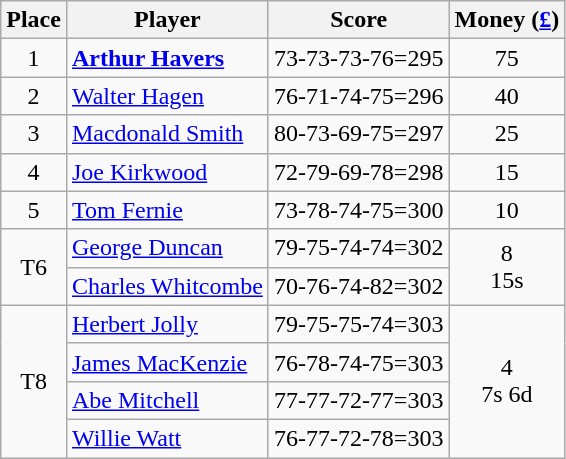<table class=wikitable>
<tr>
<th>Place</th>
<th>Player</th>
<th>Score</th>
<th>Money (<a href='#'>£</a>)</th>
</tr>
<tr>
<td align=center>1</td>
<td> <strong><a href='#'>Arthur Havers</a></strong></td>
<td>73-73-73-76=295</td>
<td align=center>75</td>
</tr>
<tr>
<td align=center>2</td>
<td> <a href='#'>Walter Hagen</a></td>
<td>76-71-74-75=296</td>
<td align=center>40</td>
</tr>
<tr>
<td align=center>3</td>
<td> <a href='#'>Macdonald Smith</a></td>
<td>80-73-69-75=297</td>
<td align=center>25</td>
</tr>
<tr>
<td align=center>4</td>
<td> <a href='#'>Joe Kirkwood</a></td>
<td>72-79-69-78=298</td>
<td align=center>15</td>
</tr>
<tr>
<td align=center>5</td>
<td> <a href='#'>Tom Fernie</a></td>
<td>73-78-74-75=300</td>
<td align=center>10</td>
</tr>
<tr>
<td rowspan=2 align=center>T6</td>
<td> <a href='#'>George Duncan</a></td>
<td>79-75-74-74=302</td>
<td rowspan=2 align=center>8<br>15s</td>
</tr>
<tr>
<td> <a href='#'>Charles Whitcombe</a></td>
<td>70-76-74-82=302</td>
</tr>
<tr>
<td rowspan=4 align=center>T8</td>
<td> <a href='#'>Herbert Jolly</a></td>
<td>79-75-75-74=303</td>
<td rowspan=4 align=center>4<br>7s 6d</td>
</tr>
<tr>
<td> <a href='#'>James MacKenzie</a></td>
<td>76-78-74-75=303</td>
</tr>
<tr>
<td> <a href='#'>Abe Mitchell</a></td>
<td>77-77-72-77=303</td>
</tr>
<tr>
<td> <a href='#'>Willie Watt</a></td>
<td>76-77-72-78=303</td>
</tr>
</table>
